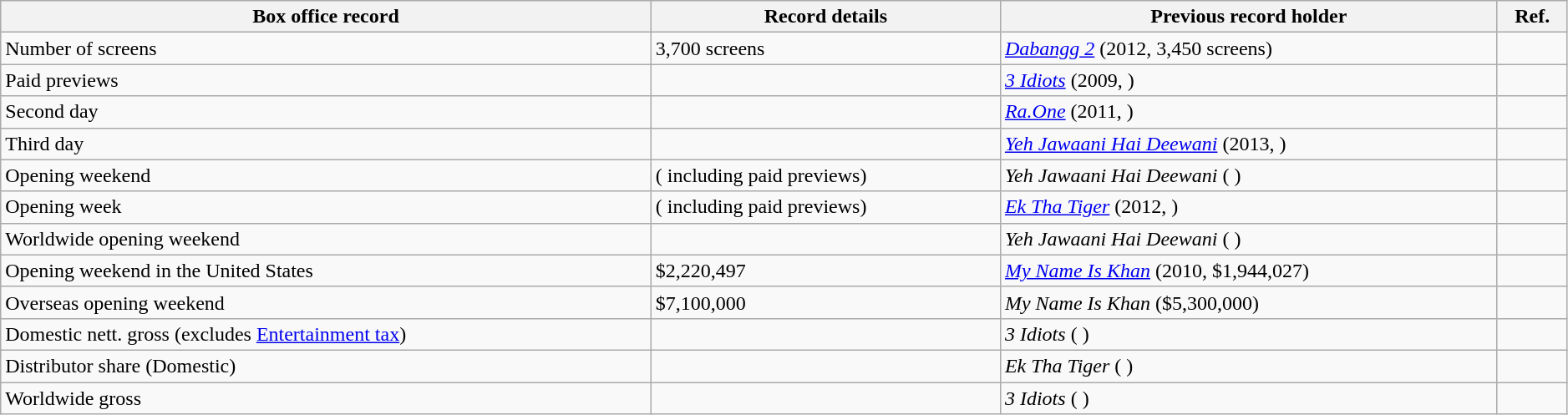<table class="wikitable mw-collapsible " style="width:99%">
<tr>
<th>Box office record</th>
<th>Record details</th>
<th>Previous record holder</th>
<th>Ref.</th>
</tr>
<tr>
<td>Number of screens</td>
<td>3,700 screens</td>
<td><em><a href='#'>Dabangg 2</a></em> (2012, 3,450 screens)</td>
<td></td>
</tr>
<tr>
<td>Paid previews</td>
<td></td>
<td><em><a href='#'>3 Idiots</a></em> (2009,  )</td>
<td></td>
</tr>
<tr>
<td>Second day</td>
<td></td>
<td><em><a href='#'>Ra.One</a></em> (2011,  )</td>
<td></td>
</tr>
<tr>
<td>Third day</td>
<td></td>
<td><em><a href='#'>Yeh Jawaani Hai Deewani</a></em> (2013,  )</td>
<td></td>
</tr>
<tr>
<td>Opening weekend</td>
<td>  (  including paid previews)</td>
<td><em>Yeh Jawaani Hai Deewani</em> ( )</td>
<td></td>
</tr>
<tr>
<td>Opening week</td>
<td>  (  including paid previews)</td>
<td><em><a href='#'>Ek Tha Tiger</a></em> (2012,  )</td>
<td></td>
</tr>
<tr>
<td>Worldwide opening weekend</td>
<td></td>
<td><em>Yeh Jawaani Hai Deewani</em> ( )</td>
<td></td>
</tr>
<tr>
<td>Opening weekend in the United States</td>
<td>$2,220,497</td>
<td><em><a href='#'>My Name Is Khan</a></em> (2010, $1,944,027)</td>
<td></td>
</tr>
<tr>
<td>Overseas opening weekend</td>
<td>$7,100,000</td>
<td><em>My Name Is Khan</em> ($5,300,000)</td>
<td></td>
</tr>
<tr>
<td>Domestic nett. gross (excludes <a href='#'>Entertainment tax</a>)</td>
<td></td>
<td><em>3 Idiots</em> ( )</td>
<td></td>
</tr>
<tr>
<td>Distributor share (Domestic)</td>
<td></td>
<td><em>Ek Tha Tiger</em> ( )</td>
<td></td>
</tr>
<tr>
<td>Worldwide gross</td>
<td></td>
<td><em>3 Idiots</em> ( )</td>
<td></td>
</tr>
</table>
